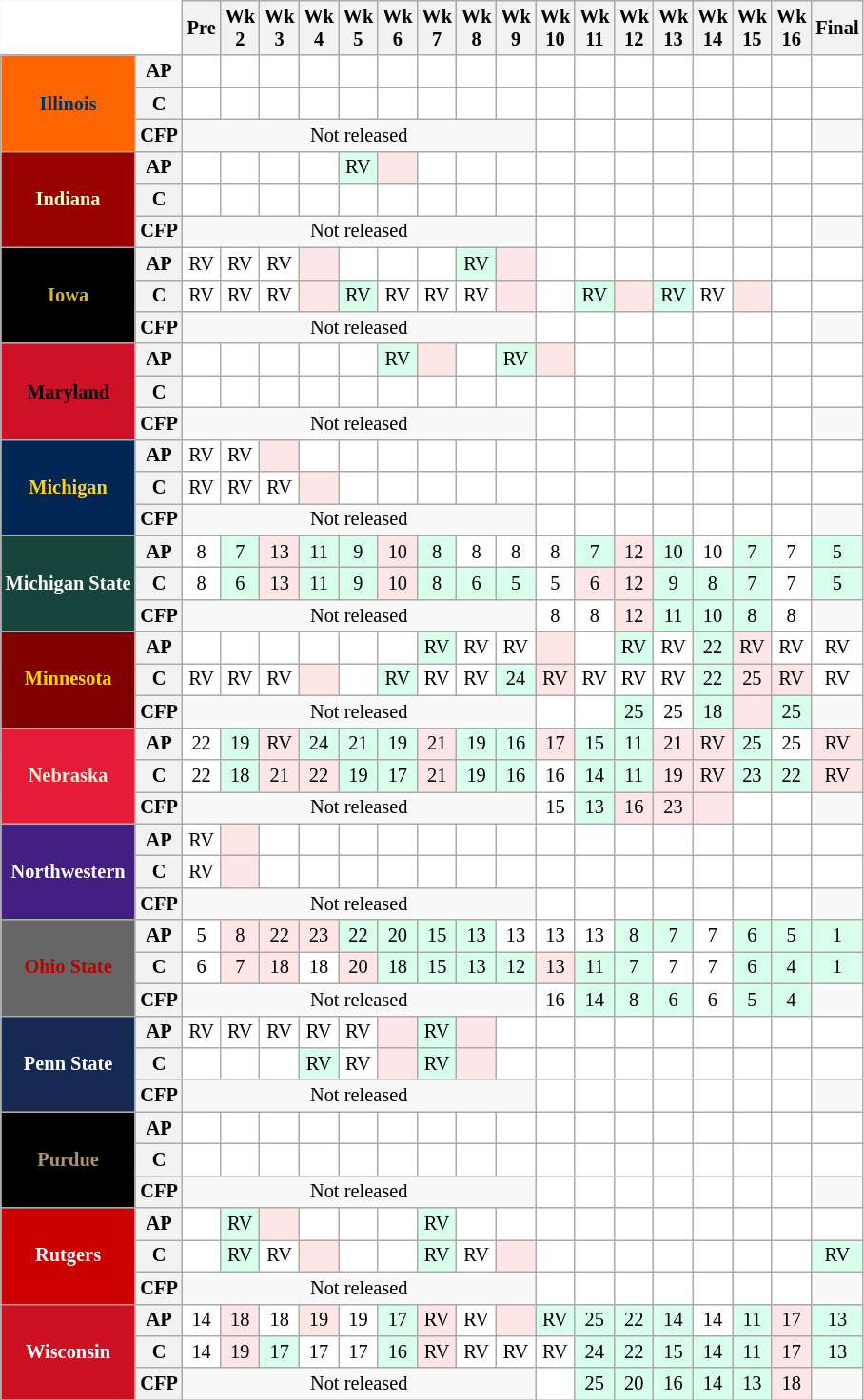<table class="wikitable" style="white-space:nowrap;font-size:85%;">
<tr>
<th colspan=2 style="background:white; border-top-style:hidden; border-left-style:hidden;"> </th>
<th>Pre</th>
<th>Wk<br>2</th>
<th>Wk<br>3</th>
<th>Wk<br>4</th>
<th>Wk<br>5</th>
<th>Wk<br>6</th>
<th>Wk<br>7</th>
<th>Wk<br>8</th>
<th>Wk<br>9</th>
<th>Wk<br>10</th>
<th>Wk<br>11</th>
<th>Wk<br>12</th>
<th>Wk<br>13</th>
<th>Wk<br>14</th>
<th>Wk<br>15</th>
<th>Wk<br>16</th>
<th>Final</th>
</tr>
<tr style="text-align:center;">
<th rowspan="3" style="background:#f60; color:#036;">Illinois</th>
<th>AP</th>
<td style="background:#FFF;"></td>
<td style="background:#FFF;"></td>
<td style="background:#FFF;"></td>
<td style="background:#FFF;"></td>
<td style="background:#FFF;"></td>
<td style="background:#FFF;"></td>
<td style="background:#FFF;"></td>
<td style="background:#FFF;"></td>
<td style="background:#FFF;"></td>
<td style="background:#FFF;"></td>
<td style="background:#FFF;"></td>
<td style="background:#FFF;"></td>
<td style="background:#FFF;"></td>
<td style="background:#FFF;"></td>
<td style="background:#FFF;"></td>
<td style="background:#FFF;"></td>
<td style="background:#FFF;"></td>
</tr>
<tr style="text-align:center;">
<th>C</th>
<td style="background:#FFF;"></td>
<td style="background:#FFF;"></td>
<td style="background:#FFF;"></td>
<td style="background:#FFF;"></td>
<td style="background:#FFF;"></td>
<td style="background:#FFF;"></td>
<td style="background:#FFF;"></td>
<td style="background:#FFF;"></td>
<td style="background:#FFF;"></td>
<td style="background:#FFF;"></td>
<td style="background:#FFF;"></td>
<td style="background:#FFF;"></td>
<td style="background:#FFF;"></td>
<td style="background:#FFF;"></td>
<td style="background:#FFF;"></td>
<td style="background:#FFF;"></td>
<td style="background:#FFF;"></td>
</tr>
<tr style="text-align:center;">
<th>CFP</th>
<td colspan="9" style="text-align:center;">Not released</td>
<td style="background:#FFF;"></td>
<td style="background:#FFF;"></td>
<td style="background:#FFF;"></td>
<td style="background:#FFF;"></td>
<td style="background:#FFF;"></td>
<td style="background:#FFF;"></td>
<td style="background:#FFF;"></td>
</tr>
<tr style="text-align:center;">
<th rowspan="3" style="background:#900; color:#ffc;">Indiana</th>
<th>AP</th>
<td style="background:#FFF;"></td>
<td style="background:#FFF;"></td>
<td style="background:#FFF;"></td>
<td style="background:#FFF;"></td>
<td style="background:#D8FFEB;">RV</td>
<td style="background:#FFE6E6;"></td>
<td style="background:#FFF;"></td>
<td style="background:#FFF;"></td>
<td style="background:#FFF;"></td>
<td style="background:#FFF;"></td>
<td style="background:#FFF;"></td>
<td style="background:#FFF;"></td>
<td style="background:#FFF;"></td>
<td style="background:#FFF;"></td>
<td style="background:#FFF;"></td>
<td style="background:#FFF;"></td>
<td style="background:#FFF;"></td>
</tr>
<tr style="text-align:center;">
<th>C</th>
<td style="background:#FFF;"></td>
<td style="background:#FFF;"></td>
<td style="background:#FFF;"></td>
<td style="background:#FFF;"></td>
<td style="background:#FFF;"></td>
<td style="background:#FFF;"></td>
<td style="background:#FFF;"></td>
<td style="background:#FFF;"></td>
<td style="background:#FFF;"></td>
<td style="background:#FFF;"></td>
<td style="background:#FFF;"></td>
<td style="background:#FFF;"></td>
<td style="background:#FFF;"></td>
<td style="background:#FFF;"></td>
<td style="background:#FFF;"></td>
<td style="background:#FFF;"></td>
<td style="background:#FFF;"></td>
</tr>
<tr style="text-align:center;">
<th>CFP</th>
<td colspan="9" style="text-align:center;">Not released</td>
<td style="background:#FFF;"></td>
<td style="background:#FFF;"></td>
<td style="background:#FFF;"></td>
<td style="background:#FFF;"></td>
<td style="background:#FFF;"></td>
<td style="background:#FFF;"></td>
<td style="background:#FFF;"></td>
</tr>
<tr style="text-align:center;">
<th rowspan="3" style="background:#000; color:#cfb53b;">Iowa</th>
<th>AP</th>
<td style="background:#FFF;">RV</td>
<td style="background:#FFF;">RV</td>
<td style="background:#FFF;">RV</td>
<td style="background:#FFE6E6;"></td>
<td style="background:#FFF;"></td>
<td style="background:#FFF;"></td>
<td style="background:#FFF;"></td>
<td style="background:#D8FFEB;">RV</td>
<td style="background:#FFE6E6;"></td>
<td style="background:#FFF;"></td>
<td style="background:#FFF;"></td>
<td style="background:#FFF;"></td>
<td style="background:#FFF;"></td>
<td style="background:#FFF;"></td>
<td style="background:#FFF;"></td>
<td style="background:#FFF;"></td>
<td style="background:#FFF;"></td>
</tr>
<tr style="text-align:center;">
<th>C</th>
<td style="background:#FFF;">RV</td>
<td style="background:#FFF;">RV</td>
<td style="background:#FFF;">RV</td>
<td style="background:#FFE6E6;"></td>
<td style="background:#D8FFEB;">RV</td>
<td style="background:#FFF;">RV</td>
<td style="background:#FFF;">RV</td>
<td style="background:#FFF;">RV</td>
<td style="background:#FFE6E6;"></td>
<td style="background:#FFF;"></td>
<td style="background:#D8FFEB;">RV</td>
<td style="background:#FFE6E6;"></td>
<td style="background:#D8FFEB;">RV</td>
<td style="background:#FFF;">RV</td>
<td style="background:#FFE6E6;"></td>
<td style="background:#FFF;"></td>
<td style="background:#FFF;"></td>
</tr>
<tr style="text-align:center;">
<th>CFP</th>
<td colspan="9" style="text-align:center;">Not released</td>
<td style="background:#FFF;"></td>
<td style="background:#FFF;"></td>
<td style="background:#FFF;"></td>
<td style="background:#FFF;"></td>
<td style="background:#FFF;"></td>
<td style="background:#FFF;"></td>
<td style="background:#FFF;"></td>
</tr>
<tr style="text-align:center;">
<th rowspan="3" style="background:#ce1126; color:#000;">Maryland</th>
<th>AP</th>
<td style="background:#FFF;"></td>
<td style="background:#FFF;"></td>
<td style="background:#FFF;"></td>
<td style="background:#FFF;"></td>
<td style="background:#FFF;"></td>
<td style="background:#D8FFEB;">RV</td>
<td style="background:#FFE6E6;"></td>
<td style="background:#FFF;"></td>
<td style="background:#D8FFEB;">RV</td>
<td style="background:#FFE6E6;"></td>
<td style="background:#FFF;"></td>
<td style="background:#FFF;"></td>
<td style="background:#FFF;"></td>
<td style="background:#FFF;"></td>
<td style="background:#FFF;"></td>
<td style="background:#FFF;"></td>
<td style="background:#FFF;"></td>
</tr>
<tr style="text-align:center;">
<th>C</th>
<td style="background:#FFF;"></td>
<td style="background:#FFF;"></td>
<td style="background:#FFF;"></td>
<td style="background:#FFF;"></td>
<td style="background:#FFF;"></td>
<td style="background:#FFF;"></td>
<td style="background:#FFF;"></td>
<td style="background:#FFF;"></td>
<td style="background:#FFF;"></td>
<td style="background:#FFF;"></td>
<td style="background:#FFF;"></td>
<td style="background:#FFF;"></td>
<td style="background:#FFF;"></td>
<td style="background:#FFF;"></td>
<td style="background:#FFF;"></td>
<td style="background:#FFF;"></td>
<td style="background:#FFF;"></td>
</tr>
<tr style="text-align:center;">
<th>CFP</th>
<td colspan="9" style="text-align:center;">Not released</td>
<td style="background:#FFF;"></td>
<td style="background:#FFF;"></td>
<td style="background:#FFF;"></td>
<td style="background:#FFF;"></td>
<td style="background:#FFF;"></td>
<td style="background:#FFF;"></td>
<td style="background:#FFF;"></td>
</tr>
<tr style="text-align:center;">
<th rowspan=3 style="background:#002654; color:#FCD116;">Michigan</th>
<th>AP</th>
<td style="background:#FFF;">RV</td>
<td style="background:#FFF;">RV</td>
<td style="background:#FFE6E6;"></td>
<td style="background:#FFF;"></td>
<td style="background:#FFF;"></td>
<td style="background:#FFF;"></td>
<td style="background:#FFF;"></td>
<td style="background:#FFF;"></td>
<td style="background:#FFF;"></td>
<td style="background:#FFF;"></td>
<td style="background:#FFF;"></td>
<td style="background:#FFF;"></td>
<td style="background:#FFF;"></td>
<td style="background:#FFF;"></td>
<td style="background:#FFF;"></td>
<td style="background:#FFF;"></td>
<td style="background:#FFF;"></td>
</tr>
<tr style="text-align:center;">
<th>C</th>
<td style="background:#FFF;">RV</td>
<td style="background:#FFF;">RV</td>
<td style="background:#FFF;">RV</td>
<td style="background:#FFE6E6;"></td>
<td style="background:#FFF;"></td>
<td style="background:#FFF;"></td>
<td style="background:#FFF;"></td>
<td style="background:#FFF;"></td>
<td style="background:#FFF;"></td>
<td style="background:#FFF;"></td>
<td style="background:#FFF;"></td>
<td style="background:#FFF;"></td>
<td style="background:#FFF;"></td>
<td style="background:#FFF;"></td>
<td style="background:#FFF;"></td>
<td style="background:#FFF;"></td>
<td style="background:#FFF;"></td>
</tr>
<tr style="text-align:center;">
<th>CFP</th>
<td colspan="9" style="text-align:center;">Not released</td>
<td style="background:#FFF;"></td>
<td style="background:#FFF;"></td>
<td style="background:#FFF;"></td>
<td style="background:#FFF;"></td>
<td style="background:#FFF;"></td>
<td style="background:#FFF;"></td>
<td style="background:#FFF;"></td>
</tr>
<tr style="text-align:center;">
<th rowspan="3" style="background:#18453b; color:#fff;">Michigan State</th>
<th>AP</th>
<td style="background:#FFF;">8</td>
<td style="background:#D8FFEB;">7</td>
<td style="background:#FFE6E6;">13</td>
<td style="background:#D8FFEB;">11</td>
<td style="background:#D8FFEB;">9</td>
<td style="background:#FFE6E6;">10</td>
<td style="background:#D8FFEB;">8</td>
<td style="background:#FFF;">8</td>
<td style="background:#FFF;">8</td>
<td style="background:#FFF;">8</td>
<td style="background:#D8FFEB;">7</td>
<td style="background:#FFE6E6;">12</td>
<td style="background:#D8FFEB;">10</td>
<td style="background:#FFF;">10</td>
<td style="background:#D8FFEB;">7</td>
<td style="background:#FFF;">7</td>
<td style="background:#D8FFEB;">5</td>
</tr>
<tr style="text-align:center;">
<th>C</th>
<td style="background:#FFF;">8</td>
<td style="background:#D8FFEB;">6</td>
<td style="background:#FFE6E6;">13</td>
<td style="background:#D8FFEB;">11</td>
<td style="background:#D8FFEB;">9</td>
<td style="background:#FFE6E6;">10</td>
<td style="background:#D8FFEB;">8</td>
<td style="background:#D8FFEB;">6</td>
<td style="background:#D8FFEB;">5</td>
<td style="background:#FFF;">5</td>
<td style="background:#FFE6E6;">6</td>
<td style="background:#FFE6E6;">12</td>
<td style="background:#D8FFEB;">9</td>
<td style="background:#D8FFEB;">8</td>
<td style="background:#D8FFEB;">7</td>
<td style="background:#FFF;">7</td>
<td style="background:#D8FFEB;">5</td>
</tr>
<tr style="text-align:center;">
<th>CFP</th>
<td colspan="9" style="text-align:center;">Not released</td>
<td style="background:#FFF;">8</td>
<td style="background:#FFF;">8</td>
<td style="background:#FFE6E6;">12</td>
<td style="background:#D8FFEB;">11</td>
<td style="background:#D8FFEB;">10</td>
<td style="background:#D8FFEB;">8</td>
<td style="background:#FFF;">8</td>
</tr>
<tr style="text-align:center;">
<th rowspan="3" style="background:maroon; color:gold;">Minnesota</th>
<th>AP</th>
<td style="background:#FFF;"></td>
<td style="background:#FFF;"></td>
<td style="background:#FFF;"></td>
<td style="background:#FFF;"></td>
<td style="background:#FFF;"></td>
<td style="background:#FFF;"></td>
<td style="background:#D8FFEB;">RV</td>
<td style="background:#FFF;">RV</td>
<td style="background:#FFF;">RV</td>
<td style="background:#FFE6E6;"></td>
<td style="background:#FFF;"></td>
<td style="background:#D8FFEB;">RV</td>
<td style="background:#FFF;">RV</td>
<td style="background:#D8FFEB;">22</td>
<td style="background:#FFE6E6;">RV</td>
<td style="background:#FFF;">RV</td>
<td style="background:#FFF;">RV</td>
</tr>
<tr style="text-align:center;">
<th>C</th>
<td style="background:#FFF;">RV</td>
<td style="background:#FFF;">RV</td>
<td style="background:#FFF;">RV</td>
<td style="background:#FFE6E6;"></td>
<td style="background:#FFF;"></td>
<td style="background:#D8FFEB;">RV</td>
<td style="background:#FFF;">RV</td>
<td style="background:#FFF;">RV</td>
<td style="background:#D8FFEB;">24</td>
<td style="background:#FFE6E6;">RV</td>
<td style="background:#FFF;">RV</td>
<td style="background:#FFF;">RV</td>
<td style="background:#FFF;">RV</td>
<td style="background:#D8FFEB;">22</td>
<td style="background:#FFE6E6;">25</td>
<td style="background:#FFE6E6;">RV</td>
<td style="background:#FFF;">RV</td>
</tr>
<tr style="text-align:center;">
<th>CFP</th>
<td colspan="9" style="text-align:center;">Not released</td>
<td style="background:#FFF;"></td>
<td style="background:#FFF;"></td>
<td style="background:#D8FFEB;">25</td>
<td style="background:#FFF;">25</td>
<td style="background:#D8FFEB;">18</td>
<td style="background:#FFE6E6;"></td>
<td style="background:#D8FFEB;">25</td>
</tr>
<tr style="text-align:center;">
<th rowspan=3 style="background:#E41C38; color:#FDF2D9;">Nebraska</th>
<th>AP</th>
<td style="background:#FFF;">22</td>
<td style="background:#D8FFEB;">19</td>
<td style="background:#FFE6E6;">RV</td>
<td style="background:#D8FFEB;">24</td>
<td style="background:#D8FFEB;">21</td>
<td style="background:#D8FFEB;">19</td>
<td style="background:#FFE6E6;">21</td>
<td style="background:#D8FFEB;">19</td>
<td style="background:#D8FFEB;">16</td>
<td style="background:#FFE6E6;">17</td>
<td style="background:#D8FFEB;">15</td>
<td style="background:#D8FFEB;">11</td>
<td style="background:#FFE6E6;">21</td>
<td style="background:#FFE6E6;">RV</td>
<td style="background:#D8FFEB;">25</td>
<td style="background:#FFF;">25</td>
<td style="background:#FFE6E6;">RV</td>
</tr>
<tr style="text-align:center;">
<th>C</th>
<td style="background:#FFF;">22</td>
<td style="background:#D8FFEB;">18</td>
<td style="background:#FFE6E6;">21</td>
<td style="background:#FFE6E6;">22</td>
<td style="background:#D8FFEB;">19</td>
<td style="background:#D8FFEB;">17</td>
<td style="background:#FFE6E6;">21</td>
<td style="background:#D8FFEB;">19</td>
<td style="background:#D8FFEB;">16</td>
<td style="background:#FFF;">16</td>
<td style="background:#D8FFEB;">14</td>
<td style="background:#D8FFEB;">11</td>
<td style="background:#FFE6E6;">19</td>
<td style="background:#FFE6E6;">RV</td>
<td style="background:#D8FFEB;">23</td>
<td style="background:#D8FFEB;">22</td>
<td style="background:#FFE6E6;">RV</td>
</tr>
<tr style="text-align:center;">
<th>CFP</th>
<td colspan="9" style="text-align:center;">Not released</td>
<td style="background:#FFF;">15</td>
<td style="background:#D8FFEB;">13</td>
<td style="background:#FFE6E6;">16</td>
<td style="background:#FFE6E6;">23</td>
<td style="background:#FFE6E6;"></td>
<td style="background:#FFF;"></td>
<td style="background:#FFF;"></td>
</tr>
<tr style="text-align:center;">
<th rowspan="3" style="background:#431f81; color:#fff;">Northwestern</th>
<th>AP</th>
<td style="background:#FFF;">RV</td>
<td style="background:#FFE6E6;"></td>
<td style="background:#FFF;"></td>
<td style="background:#FFF;"></td>
<td style="background:#FFF;"></td>
<td style="background:#FFF;"></td>
<td style="background:#FFF;"></td>
<td style="background:#FFF;"></td>
<td style="background:#FFF;"></td>
<td style="background:#FFF;"></td>
<td style="background:#FFF;"></td>
<td style="background:#FFF;"></td>
<td style="background:#FFF;"></td>
<td style="background:#FFF;"></td>
<td style="background:#FFF;"></td>
<td style="background:#FFF;"></td>
<td style="background:#FFF;"></td>
</tr>
<tr style="text-align:center;">
<th>C</th>
<td style="background:#FFF;">RV</td>
<td style="background:#FFE6E6;"></td>
<td style="background:#FFF;"></td>
<td style="background:#FFF;"></td>
<td style="background:#FFF;"></td>
<td style="background:#FFF;"></td>
<td style="background:#FFF;"></td>
<td style="background:#FFF;"></td>
<td style="background:#FFF;"></td>
<td style="background:#FFF;"></td>
<td style="background:#FFF;"></td>
<td style="background:#FFF;"></td>
<td style="background:#FFF;"></td>
<td style="background:#FFF;"></td>
<td style="background:#FFF;"></td>
<td style="background:#FFF;"></td>
<td style="background:#FFF;"></td>
</tr>
<tr style="text-align:center;">
<th>CFP</th>
<td colspan="9" style="text-align:center;">Not released</td>
<td style="background:#FFF;"></td>
<td style="background:#FFF;"></td>
<td style="background:#FFF;"></td>
<td style="background:#FFF;"></td>
<td style="background:#FFF;"></td>
<td style="background:#FFF;"></td>
<td style="background:#FFF;"></td>
</tr>
<tr style="text-align:center;">
<th rowspan="3" style="background:#666; color:#b00;">Ohio State</th>
<th>AP</th>
<td style="background:#FFF;">5</td>
<td style="background:#FFE6E6;">8</td>
<td style="background:#FFE6E6;">22</td>
<td style="background:#FFE6E6;">23</td>
<td style="background:#D8FFEB;">22</td>
<td style="background:#D8FFEB;">20</td>
<td style="background:#D8FFEB;">15</td>
<td style="background:#D8FFEB;">13</td>
<td style="background:#FFF;">13</td>
<td style="background:#FFF;">13</td>
<td style="background:#FFF;">13</td>
<td style="background:#D8FFEB;">8</td>
<td style="background:#D8FFEB;">7</td>
<td style="background:#FFF;">7</td>
<td style="background:#D8FFEB;">6</td>
<td style="background:#D8FFEB;">5</td>
<td style="background:#D8FFEB;">1</td>
</tr>
<tr style="text-align:center;">
<th>C</th>
<td style="background:#FFF;">6</td>
<td style="background:#FFE6E6;">7</td>
<td style="background:#FFE6E6;">18</td>
<td style="background:#FFF;">18</td>
<td style="background:#FFE6E6;">20</td>
<td style="background:#D8FFEB;">18</td>
<td style="background:#D8FFEB;">15</td>
<td style="background:#D8FFEB;">13</td>
<td style="background:#D8FFEB;">12</td>
<td style="background:#FFE6E6;">13</td>
<td style="background:#D8FFEB;">11</td>
<td style="background:#D8FFEB;">7</td>
<td style="background:#FFF;">7</td>
<td style="background:#FFF;">7</td>
<td style="background:#D8FFEB;">6</td>
<td style="background:#D8FFEB;">4</td>
<td style="background:#D8FFEB;">1</td>
</tr>
<tr style="text-align:center;">
<th>CFP</th>
<td colspan="9" style="text-align:center;">Not released</td>
<td style="background:#FFF;">16</td>
<td style="background:#D8FFEB;">14</td>
<td style="background:#D8FFEB;">8</td>
<td style="background:#D8FFEB;">6</td>
<td style="background:#FFF;">6</td>
<td style="background:#D8FFEB;">5</td>
<td style="background:#D8FFEB;">4</td>
</tr>
<tr style="text-align:center;">
<th rowspan="3" style="background:#162952; color:#fff;">Penn State</th>
<th>AP</th>
<td style="background:#FFF;">RV</td>
<td style="background:#FFF;">RV</td>
<td style="background:#FFF;">RV</td>
<td style="background:#FFF;">RV</td>
<td style="background:#FFF;">RV</td>
<td style="background:#FFE6E6;"></td>
<td style="background:#D8FFEB;">RV</td>
<td style="background:#FFE6E6;"></td>
<td style="background:#FFF;"></td>
<td style="background:#FFF;"></td>
<td style="background:#FFF;"></td>
<td style="background:#FFF;"></td>
<td style="background:#FFF;"></td>
<td style="background:#FFF;"></td>
<td style="background:#FFF;"></td>
<td style="background:#FFF;"></td>
<td style="background:#FFF;"></td>
</tr>
<tr style="text-align:center;">
<th>C</th>
<td style="background:#FFF;"></td>
<td style="background:#FFF;"></td>
<td style="background:#FFF;"></td>
<td style="background:#D8FFEB;">RV</td>
<td style="background:#FFF;">RV</td>
<td style="background:#FFE6E6;"></td>
<td style="background:#D8FFEB;">RV</td>
<td style="background:#FFE6E6;"></td>
<td style="background:#FFF;"></td>
<td style="background:#FFF;"></td>
<td style="background:#FFF;"></td>
<td style="background:#FFF;"></td>
<td style="background:#FFF;"></td>
<td style="background:#FFF;"></td>
<td style="background:#FFF;"></td>
<td style="background:#FFF;"></td>
<td style="background:#FFF;"></td>
</tr>
<tr style="text-align:center;">
<th>CFP</th>
<td colspan="9" style="text-align:center;">Not released</td>
<td style="background:#FFF;"></td>
<td style="background:#FFF;"></td>
<td style="background:#FFF;"></td>
<td style="background:#FFF;"></td>
<td style="background:#FFF;"></td>
<td style="background:#FFF;"></td>
<td style="background:#FFF;"></td>
</tr>
<tr style="text-align:center;">
<th rowspan="3" style="background:#000; color:#b1946c;">Purdue</th>
<th>AP</th>
<td style="background:#FFF;"></td>
<td style="background:#FFF;"></td>
<td style="background:#FFF;"></td>
<td style="background:#FFF;"></td>
<td style="background:#FFF;"></td>
<td style="background:#FFF;"></td>
<td style="background:#FFF;"></td>
<td style="background:#FFF;"></td>
<td style="background:#FFF;"></td>
<td style="background:#FFF;"></td>
<td style="background:#FFF;"></td>
<td style="background:#FFF;"></td>
<td style="background:#FFF;"></td>
<td style="background:#FFF;"></td>
<td style="background:#FFF;"></td>
<td style="background:#FFF;"></td>
<td style="background:#FFF;"></td>
</tr>
<tr style="text-align:center;">
<th>C</th>
<td style="background:#FFF;"></td>
<td style="background:#FFF;"></td>
<td style="background:#FFF;"></td>
<td style="background:#FFF;"></td>
<td style="background:#FFF;"></td>
<td style="background:#FFF;"></td>
<td style="background:#FFF;"></td>
<td style="background:#FFF;"></td>
<td style="background:#FFF;"></td>
<td style="background:#FFF;"></td>
<td style="background:#FFF;"></td>
<td style="background:#FFF;"></td>
<td style="background:#FFF;"></td>
<td style="background:#FFF;"></td>
<td style="background:#FFF;"></td>
<td style="background:#FFF;"></td>
<td style="background:#FFF;"></td>
</tr>
<tr style="text-align:center;">
<th>CFP</th>
<td colspan="9" style="text-align:center;">Not released</td>
<td style="background:#FFF;"></td>
<td style="background:#FFF;"></td>
<td style="background:#FFF;"></td>
<td style="background:#FFF;"></td>
<td style="background:#FFF;"></td>
<td style="background:#FFF;"></td>
<td style="background:#FFF;"></td>
</tr>
<tr style="text-align:center;">
<th rowspan="3" style="background:#c00; color:#fff;"><strong>Rutgers</strong></th>
<th>AP</th>
<td style="background:#FFF;"></td>
<td style="background:#D8FFEB;">RV</td>
<td style="background:#FFE6E6;"></td>
<td style="background:#FFF;"></td>
<td style="background:#FFF;"></td>
<td style="background:#FFF;"></td>
<td style="background:#D8FFEB;">RV</td>
<td style="background:#FFF;"></td>
<td style="background:#FFF;"></td>
<td style="background:#FFF;"></td>
<td style="background:#FFF;"></td>
<td style="background:#FFF;"></td>
<td style="background:#FFF;"></td>
<td style="background:#FFF;"></td>
<td style="background:#FFF;"></td>
<td style="background:#FFF;"></td>
<td style="background:#FFF;"></td>
</tr>
<tr style="text-align:center;">
<th>C</th>
<td style="background:#FFF;"></td>
<td style="background:#D8FFEB;">RV</td>
<td style="background:#FFF;">RV</td>
<td style="background:#FFE6E6;"></td>
<td style="background:#FFF;"></td>
<td style="background:#FFF;"></td>
<td style="background:#D8FFEB;">RV</td>
<td style="background:#FFF;">RV</td>
<td style="background:#FFE6E6;"></td>
<td style="background:#FFF;"></td>
<td style="background:#FFF;"></td>
<td style="background:#FFF;"></td>
<td style="background:#FFF;"></td>
<td style="background:#FFF;"></td>
<td style="background:#FFF;"></td>
<td style="background:#FFF;"></td>
<td style="background:#D8FFEB;">RV</td>
</tr>
<tr style="text-align:center;">
<th>CFP</th>
<td colspan="9" style="text-align:center;">Not released</td>
<td style="background:#FFF;"></td>
<td style="background:#FFF;"></td>
<td style="background:#FFF;"></td>
<td style="background:#FFF;"></td>
<td style="background:#FFF;"></td>
<td style="background:#FFF;"></td>
<td style="background:#FFF;"></td>
</tr>
<tr style="text-align:center;">
<th rowspan="3" style="background:#c12; color:#fff;">Wisconsin</th>
<th>AP</th>
<td style="background:#FFF;">14</td>
<td style="background:#FFE6E6;">18</td>
<td style="background:#FFF;">18</td>
<td style="background:#FFE6E6;">19</td>
<td style="background:#FFF;">19</td>
<td style="background:#D8FFEB;">17</td>
<td style="background:#FFE6E6;">RV</td>
<td style="background:#FFF;">RV</td>
<td style="background:#FFE6E6;"></td>
<td style="background:#D8FFEB;">RV</td>
<td style="background:#D8FFEB;">25</td>
<td style="background:#D8FFEB;">22</td>
<td style="background:#D8FFEB;">14</td>
<td style="background:#FFF;">14</td>
<td style="background:#D8FFEB;">11</td>
<td style="background:#FFE6E6;">17</td>
<td style="background:#D8FFEB;">13</td>
</tr>
<tr style="text-align:center;">
<th>C</th>
<td style="background:#FFF;">14</td>
<td style="background:#FFE6E6;">19</td>
<td style="background:#D8FFEB;">17</td>
<td style="background:#FFF;">17</td>
<td style="background:#FFF;">17</td>
<td style="background:#D8FFEB;">16</td>
<td style="background:#FFE6E6;">RV</td>
<td style="background:#FFF;">RV</td>
<td style="background:#FFF;">RV</td>
<td style="background:#FFF;">RV</td>
<td style="background:#D8FFEB;">24</td>
<td style="background:#D8FFEB;">22</td>
<td style="background:#D8FFEB;">15</td>
<td style="background:#D8FFEB;">14</td>
<td style="background:#D8FFEB;">11</td>
<td style="background:#FFE6E6;">17</td>
<td style="background:#D8FFEB;">13</td>
</tr>
<tr style="text-align:center;">
<th>CFP</th>
<td colspan="9" style="text-align:center;">Not released</td>
<td style="background:#FFF;"></td>
<td style="background:#D8FFEB;">25</td>
<td style="background:#D8FFEB;">20</td>
<td style="background:#D8FFEB;">16</td>
<td style="background:#D8FFEB;">14</td>
<td style="background:#D8FFEB;">13</td>
<td style="background:#FFE6E6;">18</td>
</tr>
</table>
